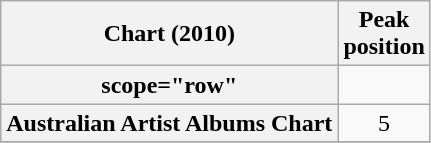<table class="wikitable sortable plainrowheaders" style="text-align:center;">
<tr>
<th scope="col">Chart (2010)</th>
<th scope="col">Peak<br>position</th>
</tr>
<tr>
<th>scope="row"</th>
</tr>
<tr>
<th scope="row">Australian Artist Albums Chart</th>
<td>5</td>
</tr>
<tr>
</tr>
</table>
